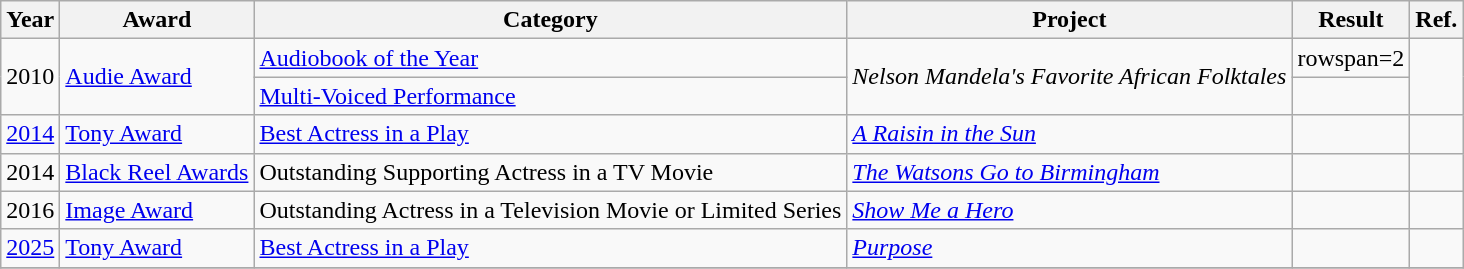<table class="wikitable unsortable">
<tr>
<th>Year</th>
<th>Award</th>
<th>Category</th>
<th>Project</th>
<th class="unsortable">Result</th>
<th>Ref.</th>
</tr>
<tr>
<td style="text-align:center;"rowspan=2>2010</td>
<td rowspan=2><a href='#'>Audie Award</a></td>
<td><a href='#'>Audiobook of the Year</a></td>
<td rowspan=2><em>Nelson Mandela's Favorite African Folktales</em></td>
<td>rowspan=2 </td>
<td rowspan=2></td>
</tr>
<tr>
<td><a href='#'>Multi-Voiced Performance</a></td>
</tr>
<tr>
<td><a href='#'>2014</a></td>
<td><a href='#'>Tony Award</a></td>
<td><a href='#'>Best Actress in a Play</a></td>
<td><em><a href='#'>A Raisin in the Sun</a></em></td>
<td></td>
<td></td>
</tr>
<tr>
<td>2014</td>
<td><a href='#'>Black Reel Awards</a></td>
<td>Outstanding Supporting Actress in a TV Movie</td>
<td><em><a href='#'>The Watsons Go to Birmingham</a></em></td>
<td></td>
<td></td>
</tr>
<tr>
<td>2016</td>
<td><a href='#'>Image Award</a></td>
<td>Outstanding Actress in a Television Movie or Limited Series</td>
<td><em><a href='#'>Show Me a Hero</a></em></td>
<td></td>
<td></td>
</tr>
<tr>
<td><a href='#'>2025</a></td>
<td><a href='#'>Tony Award</a></td>
<td><a href='#'>Best Actress in a Play</a></td>
<td><em><a href='#'>Purpose</a></em></td>
<td></td>
<td></td>
</tr>
<tr>
</tr>
</table>
